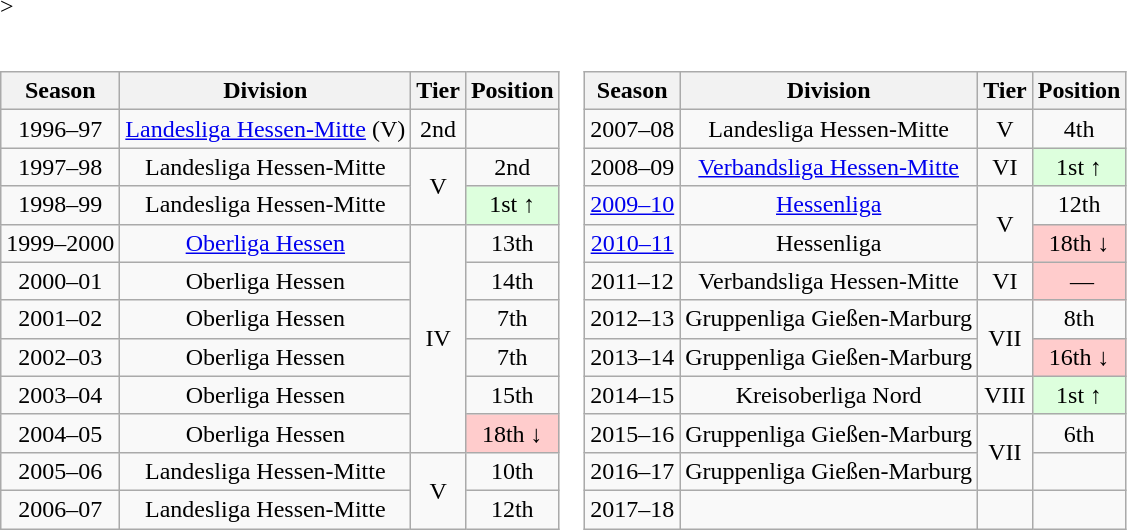<table border=0 cellpadding=0 cellspacing=0>>
<tr>
<td><br><table class="wikitable">
<tr>
<th>Season</th>
<th>Division</th>
<th>Tier</th>
<th>Position</th>
</tr>
<tr align="center">
<td>1996–97</td>
<td><a href='#'>Landesliga Hessen-Mitte</a> (V)</td>
<td>2nd</td>
</tr>
<tr align="center">
<td>1997–98</td>
<td>Landesliga Hessen-Mitte</td>
<td rowspan=2>V</td>
<td>2nd</td>
</tr>
<tr align="center">
<td>1998–99</td>
<td>Landesliga Hessen-Mitte</td>
<td style="background:#ddffdd">1st ↑</td>
</tr>
<tr align="center">
<td>1999–2000</td>
<td><a href='#'>Oberliga Hessen</a></td>
<td rowspan=6>IV</td>
<td>13th</td>
</tr>
<tr align="center">
<td>2000–01</td>
<td>Oberliga Hessen</td>
<td>14th</td>
</tr>
<tr align="center">
<td>2001–02</td>
<td>Oberliga Hessen</td>
<td>7th</td>
</tr>
<tr align="center">
<td>2002–03</td>
<td>Oberliga Hessen</td>
<td>7th</td>
</tr>
<tr align="center">
<td>2003–04</td>
<td>Oberliga Hessen</td>
<td>15th</td>
</tr>
<tr align="center">
<td>2004–05</td>
<td>Oberliga Hessen</td>
<td style="background:#ffcccc">18th ↓</td>
</tr>
<tr align="center">
<td>2005–06</td>
<td>Landesliga Hessen-Mitte</td>
<td rowspan=2>V</td>
<td>10th</td>
</tr>
<tr align="center">
<td>2006–07</td>
<td>Landesliga Hessen-Mitte</td>
<td>12th</td>
</tr>
</table>
</td>
<td><br><table class="wikitable">
<tr>
<th>Season</th>
<th>Division</th>
<th>Tier</th>
<th>Position</th>
</tr>
<tr align="center">
<td>2007–08</td>
<td>Landesliga Hessen-Mitte</td>
<td>V</td>
<td>4th</td>
</tr>
<tr align="center">
<td>2008–09</td>
<td><a href='#'>Verbandsliga Hessen-Mitte</a></td>
<td>VI</td>
<td style="background:#ddffdd">1st ↑</td>
</tr>
<tr align="center">
<td><a href='#'>2009–10</a></td>
<td><a href='#'>Hessenliga</a></td>
<td rowspan=2>V</td>
<td>12th</td>
</tr>
<tr align="center">
<td><a href='#'>2010–11</a></td>
<td>Hessenliga</td>
<td style="background:#ffcccc">18th ↓</td>
</tr>
<tr align="center">
<td>2011–12</td>
<td>Verbandsliga Hessen-Mitte</td>
<td>VI</td>
<td style="background:#ffcccc"> —</td>
</tr>
<tr align="center">
<td>2012–13</td>
<td>Gruppenliga Gießen-Marburg</td>
<td rowspan=2>VII</td>
<td>8th</td>
</tr>
<tr align="center">
<td>2013–14</td>
<td>Gruppenliga Gießen-Marburg</td>
<td style="background:#ffcccc">16th ↓</td>
</tr>
<tr align="center">
<td>2014–15</td>
<td>Kreisoberliga Nord</td>
<td>VIII</td>
<td style="background:#ddffdd">1st ↑</td>
</tr>
<tr align="center">
<td>2015–16</td>
<td>Gruppenliga Gießen-Marburg</td>
<td rowspan=2>VII</td>
<td>6th</td>
</tr>
<tr align="center">
<td>2016–17</td>
<td>Gruppenliga Gießen-Marburg</td>
<td></td>
</tr>
<tr align="center">
<td>2017–18</td>
<td></td>
<td></td>
<td></td>
</tr>
</table>
</td>
</tr>
</table>
